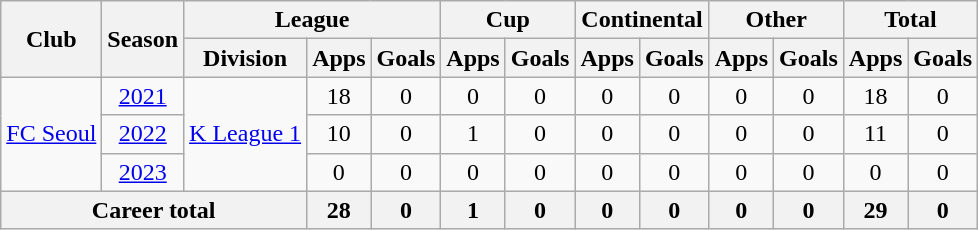<table class="wikitable" style="text-align: center">
<tr>
<th rowspan="2">Club</th>
<th rowspan="2">Season</th>
<th colspan="3">League</th>
<th colspan="2">Cup</th>
<th colspan="2">Continental</th>
<th colspan="2">Other</th>
<th colspan="2">Total</th>
</tr>
<tr>
<th>Division</th>
<th>Apps</th>
<th>Goals</th>
<th>Apps</th>
<th>Goals</th>
<th>Apps</th>
<th>Goals</th>
<th>Apps</th>
<th>Goals</th>
<th>Apps</th>
<th>Goals</th>
</tr>
<tr>
<td rowspan="3"><a href='#'>FC Seoul</a></td>
<td><a href='#'>2021</a></td>
<td rowspan="3"><a href='#'>K League 1</a></td>
<td>18</td>
<td>0</td>
<td>0</td>
<td>0</td>
<td>0</td>
<td>0</td>
<td>0</td>
<td>0</td>
<td>18</td>
<td>0</td>
</tr>
<tr>
<td><a href='#'>2022</a></td>
<td>10</td>
<td>0</td>
<td>1</td>
<td>0</td>
<td>0</td>
<td>0</td>
<td>0</td>
<td>0</td>
<td>11</td>
<td>0</td>
</tr>
<tr>
<td><a href='#'>2023</a></td>
<td>0</td>
<td>0</td>
<td>0</td>
<td>0</td>
<td>0</td>
<td>0</td>
<td>0</td>
<td>0</td>
<td>0</td>
<td>0</td>
</tr>
<tr>
<th colspan=3>Career total</th>
<th>28</th>
<th>0</th>
<th>1</th>
<th>0</th>
<th>0</th>
<th>0</th>
<th>0</th>
<th>0</th>
<th>29</th>
<th>0</th>
</tr>
</table>
